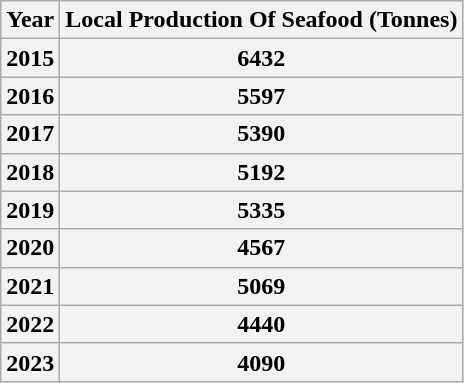<table class=wikitable>
<tr>
<th>Year</th>
<th>Local Production Of Seafood (Tonnes)</th>
</tr>
<tr>
<th>2015</th>
<th>6432</th>
</tr>
<tr>
<th>2016</th>
<th>5597</th>
</tr>
<tr>
<th>2017</th>
<th>5390</th>
</tr>
<tr>
<th>2018</th>
<th>5192</th>
</tr>
<tr>
<th>2019</th>
<th>5335</th>
</tr>
<tr>
<th>2020</th>
<th>4567</th>
</tr>
<tr>
<th>2021</th>
<th>5069</th>
</tr>
<tr>
<th>2022</th>
<th>4440</th>
</tr>
<tr>
<th>2023</th>
<th>4090</th>
</tr>
</table>
